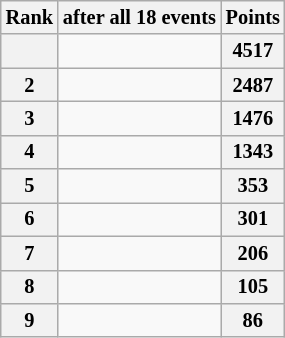<table class="wikitable" style="font-size: 85%;">
<tr>
<th>Rank</th>
<th>after all 18 events</th>
<th>Points</th>
</tr>
<tr>
<th></th>
<td></td>
<th>4517</th>
</tr>
<tr>
<th>2</th>
<td></td>
<th>2487</th>
</tr>
<tr>
<th>3</th>
<td></td>
<th>1476</th>
</tr>
<tr>
<th>4</th>
<td></td>
<th>1343</th>
</tr>
<tr>
<th>5</th>
<td></td>
<th>353</th>
</tr>
<tr>
<th>6</th>
<td></td>
<th>301</th>
</tr>
<tr>
<th>7</th>
<td></td>
<th>206</th>
</tr>
<tr>
<th>8</th>
<td></td>
<th>105</th>
</tr>
<tr>
<th>9</th>
<td></td>
<th>86</th>
</tr>
</table>
